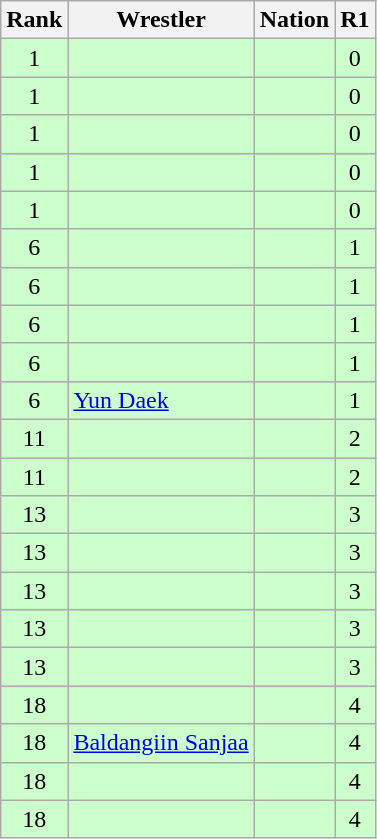<table class="wikitable sortable" style="text-align:center;">
<tr>
<th>Rank</th>
<th>Wrestler</th>
<th>Nation</th>
<th>R1</th>
</tr>
<tr style="background:#cfc;">
<td>1</td>
<td align=left></td>
<td align=left></td>
<td>0</td>
</tr>
<tr style="background:#cfc;">
<td>1</td>
<td align=left></td>
<td align=left></td>
<td>0</td>
</tr>
<tr style="background:#cfc;">
<td>1</td>
<td align=left></td>
<td align=left></td>
<td>0</td>
</tr>
<tr style="background:#cfc;">
<td>1</td>
<td align=left></td>
<td align=left></td>
<td>0</td>
</tr>
<tr style="background:#cfc;">
<td>1</td>
<td align=left></td>
<td align=left></td>
<td>0</td>
</tr>
<tr style="background:#cfc;">
<td>6</td>
<td align=left></td>
<td align=left></td>
<td>1</td>
</tr>
<tr style="background:#cfc;">
<td>6</td>
<td align=left></td>
<td align=left></td>
<td>1</td>
</tr>
<tr style="background:#cfc;">
<td>6</td>
<td align=left></td>
<td align=left></td>
<td>1</td>
</tr>
<tr style="background:#cfc;">
<td>6</td>
<td align=left></td>
<td align=left></td>
<td>1</td>
</tr>
<tr style="background:#cfc;">
<td>6</td>
<td align=left><a href='#'>Yun Daek</a></td>
<td align=left></td>
<td>1</td>
</tr>
<tr style="background:#cfc;">
<td>11</td>
<td align=left></td>
<td align=left></td>
<td>2</td>
</tr>
<tr style="background:#cfc;">
<td>11</td>
<td align=left></td>
<td align=left></td>
<td>2</td>
</tr>
<tr style="background:#cfc;">
<td>13</td>
<td align=left></td>
<td align=left></td>
<td>3</td>
</tr>
<tr style="background:#cfc;">
<td>13</td>
<td align=left></td>
<td align=left></td>
<td>3</td>
</tr>
<tr style="background:#cfc;">
<td>13</td>
<td align=left></td>
<td align=left></td>
<td>3</td>
</tr>
<tr style="background:#cfc;">
<td>13</td>
<td align=left></td>
<td align=left></td>
<td>3</td>
</tr>
<tr style="background:#cfc;">
<td>13</td>
<td align=left></td>
<td align=left></td>
<td>3</td>
</tr>
<tr style="background:#cfc;">
<td>18</td>
<td align=left></td>
<td align=left></td>
<td>4</td>
</tr>
<tr style="background:#cfc;">
<td>18</td>
<td align=left><a href='#'>Baldangiin Sanjaa</a></td>
<td align=left></td>
<td>4</td>
</tr>
<tr style="background:#cfc;">
<td>18</td>
<td align=left></td>
<td align=left></td>
<td>4</td>
</tr>
<tr style="background:#cfc;">
<td>18</td>
<td align=left></td>
<td align=left></td>
<td>4</td>
</tr>
</table>
